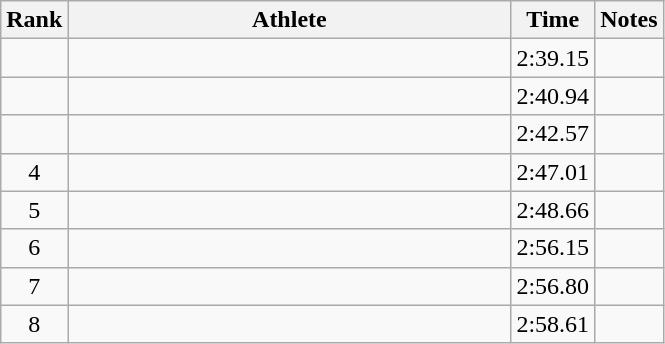<table class="wikitable" style="text-align:center">
<tr>
<th>Rank</th>
<th Style="width:18em">Athlete</th>
<th>Time</th>
<th>Notes</th>
</tr>
<tr>
<td></td>
<td style="text-align:left"></td>
<td>2:39.15</td>
<td></td>
</tr>
<tr>
<td></td>
<td style="text-align:left"></td>
<td>2:40.94</td>
<td></td>
</tr>
<tr>
<td></td>
<td style="text-align:left"></td>
<td>2:42.57</td>
<td></td>
</tr>
<tr>
<td>4</td>
<td style="text-align:left"></td>
<td>2:47.01</td>
<td></td>
</tr>
<tr>
<td>5</td>
<td style="text-align:left"></td>
<td>2:48.66</td>
<td></td>
</tr>
<tr>
<td>6</td>
<td style="text-align:left"></td>
<td>2:56.15</td>
<td></td>
</tr>
<tr>
<td>7</td>
<td style="text-align:left"></td>
<td>2:56.80</td>
<td></td>
</tr>
<tr>
<td>8</td>
<td style="text-align:left"></td>
<td>2:58.61</td>
<td></td>
</tr>
</table>
